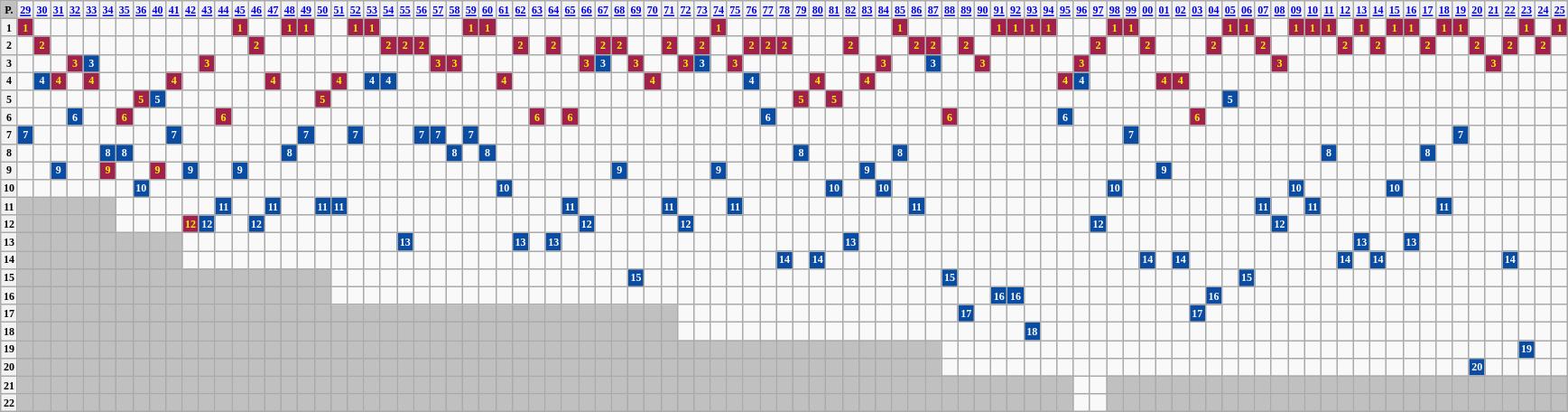<table class="wikitable" style="text-align: center; font-size:50%">
<tr>
<th style="background:#c0c0c0">P.</th>
<th><a href='#'>29</a></th>
<th><a href='#'>30</a></th>
<th><a href='#'>31</a></th>
<th><a href='#'>32</a></th>
<th><a href='#'>33</a></th>
<th><a href='#'>34</a></th>
<th><a href='#'>35</a></th>
<th><a href='#'>36</a></th>
<th><a href='#'>40</a></th>
<th><a href='#'>41</a></th>
<th><a href='#'>42</a></th>
<th><a href='#'>43</a></th>
<th><a href='#'>44</a></th>
<th><a href='#'>45</a></th>
<th><a href='#'>46</a></th>
<th><a href='#'>47</a></th>
<th><a href='#'>48</a></th>
<th><a href='#'>49</a></th>
<th><a href='#'>50</a></th>
<th><a href='#'>51</a></th>
<th><a href='#'>52</a></th>
<th><a href='#'>53</a></th>
<th><a href='#'>54</a></th>
<th><a href='#'>55</a></th>
<th><a href='#'>56</a></th>
<th><a href='#'>57</a></th>
<th><a href='#'>58</a></th>
<th><a href='#'>59</a></th>
<th><a href='#'>60</a></th>
<th><a href='#'>61</a></th>
<th><a href='#'>62</a></th>
<th><a href='#'>63</a></th>
<th><a href='#'>64</a></th>
<th><a href='#'>65</a></th>
<th><a href='#'>66</a></th>
<th><a href='#'>67</a></th>
<th><a href='#'>68</a></th>
<th><a href='#'>69</a></th>
<th><a href='#'>70</a></th>
<th><a href='#'>71</a></th>
<th><a href='#'>72</a></th>
<th><a href='#'>73</a></th>
<th><a href='#'>74</a></th>
<th><a href='#'>75</a></th>
<th><a href='#'>76</a></th>
<th><a href='#'>77</a></th>
<th><a href='#'>78</a></th>
<th><a href='#'>79</a></th>
<th><a href='#'>80</a></th>
<th><a href='#'>81</a></th>
<th><a href='#'>82</a></th>
<th><a href='#'>83</a></th>
<th><a href='#'>84</a></th>
<th><a href='#'>85</a></th>
<th><a href='#'>86</a></th>
<th><a href='#'>87</a></th>
<th><a href='#'>88</a></th>
<th><a href='#'>89</a></th>
<th><a href='#'>90</a></th>
<th><a href='#'>91</a></th>
<th><a href='#'>92</a></th>
<th><a href='#'>93</a></th>
<th><a href='#'>94</a></th>
<th><a href='#'>95</a></th>
<th><a href='#'>96</a></th>
<th><a href='#'>97</a></th>
<th><a href='#'>98</a></th>
<th><a href='#'>99</a></th>
<th><a href='#'>00</a></th>
<th><a href='#'>01</a></th>
<th><a href='#'>02</a></th>
<th><a href='#'>03</a></th>
<th><a href='#'>04</a></th>
<th><a href='#'>05</a></th>
<th><a href='#'>06</a></th>
<th><a href='#'>07</a></th>
<th><a href='#'>08</a></th>
<th><a href='#'>09</a></th>
<th><a href='#'>10</a></th>
<th><a href='#'>11</a></th>
<th><a href='#'>12</a></th>
<th><a href='#'>13</a></th>
<th><a href='#'>14</a></th>
<th><a href='#'>15</a></th>
<th><a href='#'>16</a></th>
<th><a href='#'>17</a></th>
<th><a href='#'>18</a></th>
<th><a href='#'>19</a></th>
<th><a href='#'>20</a></th>
<th><a href='#'>21</a></th>
<th><a href='#'>22</a></th>
<th><a href='#'>23</a></th>
<th><a href='#'>24</a></th>
<th><a href='#'>25</a></th>
</tr>
<tr>
<th>1</th>
<td style="background-color:#A2214B;color:#fff000;"><strong>1</strong></td>
<td></td>
<td></td>
<td></td>
<td></td>
<td></td>
<td></td>
<td></td>
<td></td>
<td></td>
<td></td>
<td></td>
<td></td>
<td style="background-color:#A2214B;color:#fff000;"><strong>1</strong></td>
<td></td>
<td></td>
<td style="background-color:#A2214B;color:#fff000;"><strong>1</strong></td>
<td style="background-color:#A2214B;color:#fff000;"><strong>1</strong></td>
<td></td>
<td></td>
<td style="background-color:#A2214B;color:#fff000;"><strong>1</strong></td>
<td style="background-color:#A2214B;color:#fff000;"><strong>1</strong></td>
<td></td>
<td></td>
<td></td>
<td></td>
<td></td>
<td style="background-color:#A2214B;color:#fff000;"><strong>1</strong></td>
<td style="background-color:#A2214B;color:#fff000;"><strong>1</strong></td>
<td></td>
<td></td>
<td></td>
<td></td>
<td></td>
<td></td>
<td></td>
<td></td>
<td></td>
<td></td>
<td></td>
<td></td>
<td></td>
<td style="background-color:#A2214B;color:#fff000;"><strong>1</strong></td>
<td></td>
<td></td>
<td></td>
<td></td>
<td></td>
<td></td>
<td></td>
<td></td>
<td></td>
<td></td>
<td style="background-color:#A2214B;color:#fff000;"><strong>1</strong></td>
<td></td>
<td></td>
<td></td>
<td></td>
<td></td>
<td style="background-color:#A2214B;color:#fff000;"><strong>1</strong></td>
<td style="background-color:#A2214B;color:#fff000;"><strong>1</strong></td>
<td style="background-color:#A2214B;color:#fff000;"><strong>1</strong></td>
<td style="background-color:#A2214B;color:#fff000;"><strong>1</strong></td>
<td></td>
<td></td>
<td></td>
<td style="background-color:#A2214B;color:#fff000;"><strong>1</strong></td>
<td style="background-color:#A2214B;color:#fff000;"><strong>1</strong></td>
<td></td>
<td></td>
<td></td>
<td></td>
<td></td>
<td style="background-color:#A2214B;color:#fff000;"><strong>1</strong></td>
<td style="background-color:#A2214B;color:#fff000;"><strong>1</strong></td>
<td></td>
<td></td>
<td style="background-color:#A2214B;color:#fff000;"><strong>1</strong></td>
<td style="background-color:#A2214B;color:#fff000;"><strong>1</strong></td>
<td style="background-color:#A2214B;color:#fff000;"><strong>1</strong></td>
<td></td>
<td style="background-color:#A2214B;color:#fff000;"><strong>1</strong></td>
<td></td>
<td style="background-color:#A2214B;color:#fff000;"><strong>1</strong></td>
<td style="background-color:#A2214B;color:#fff000;"><strong>1</strong></td>
<td></td>
<td style="background-color:#A2214B;color:#fff000;"><strong>1</strong></td>
<td style="background-color:#A2214B;color:#fff000;"><strong>1</strong></td>
<td></td>
<td></td>
<td></td>
<td style="background-color:#A2214B;color:#fff000;"><strong>1</strong></td>
<td></td>
<td style="background-color:#A2214B;color:#fff000;"><strong>1</strong></td>
</tr>
<tr>
<th>2</th>
<td></td>
<td style="background-color:#A2214B;color:#fff000;"><strong>2</strong></td>
<td></td>
<td></td>
<td></td>
<td></td>
<td></td>
<td></td>
<td></td>
<td></td>
<td></td>
<td></td>
<td></td>
<td></td>
<td style="background-color:#A2214B;color:#fff000;"><strong>2</strong></td>
<td></td>
<td></td>
<td></td>
<td></td>
<td></td>
<td></td>
<td></td>
<td style="background-color:#A2214B;color:#fff000;"><strong>2</strong></td>
<td style="background-color:#A2214B;color:#fff000;"><strong>2</strong></td>
<td style="background-color:#A2214B;color:#fff000;"><strong>2</strong></td>
<td></td>
<td></td>
<td></td>
<td></td>
<td></td>
<td style="background-color:#A2214B;color:#fff000;"><strong>2</strong></td>
<td></td>
<td style="background-color:#A2214B;color:#fff000;"><strong>2</strong></td>
<td></td>
<td></td>
<td style="background-color:#A2214B;color:#fff000;"><strong>2</strong></td>
<td style="background-color:#A2214B;color:#fff000;"><strong>2</strong></td>
<td></td>
<td></td>
<td style="background-color:#A2214B;color:#fff000;"><strong>2</strong></td>
<td></td>
<td style="background-color:#A2214B;color:#fff000;"><strong>2</strong></td>
<td></td>
<td></td>
<td style="background-color:#A2214B;color:#fff000;"><strong>2</strong></td>
<td style="background-color:#A2214B;color:#fff000;"><strong>2</strong></td>
<td style="background-color:#A2214B;color:#fff000;"><strong>2</strong></td>
<td></td>
<td></td>
<td></td>
<td style="background-color:#A2214B;color:#fff000;"><strong>2</strong></td>
<td></td>
<td></td>
<td></td>
<td style="background-color:#A2214B;color:#fff000;"><strong>2</strong></td>
<td style="background-color:#A2214B;color:#fff000;"><strong>2</strong></td>
<td></td>
<td style="background-color:#A2214B;color:#fff000;"><strong>2</strong></td>
<td></td>
<td></td>
<td></td>
<td></td>
<td></td>
<td></td>
<td></td>
<td style="background-color:#A2214B;color:#fff000;"><strong>2</strong></td>
<td></td>
<td></td>
<td style="background-color:#A2214B;color:#fff000;"><strong>2</strong></td>
<td></td>
<td></td>
<td></td>
<td style="background-color:#A2214B;color:#fff000;"><strong>2</strong></td>
<td></td>
<td></td>
<td style="background-color:#A2214B;color:#fff000;"><strong>2</strong></td>
<td></td>
<td></td>
<td></td>
<td></td>
<td style="background-color:#A2214B;color:#fff000;"><strong>2</strong></td>
<td></td>
<td style="background-color:#A2214B;color:#fff000;"><strong>2</strong></td>
<td></td>
<td></td>
<td style="background-color:#A2214B;color:#fff000;"><strong>2</strong></td>
<td></td>
<td></td>
<td style="background-color:#A2214B;color:#fff000;"><strong>2</strong></td>
<td></td>
<td style="background-color:#A2214B;color:#fff000;"><strong>2</strong></td>
<td></td>
<td style="background-color:#A2214B;color:#fff000;"><strong>2</strong></td>
<td></td>
</tr>
<tr>
<th>3</th>
<td></td>
<td></td>
<td></td>
<td style="background-color:#A2214B;color:#fff000;"><strong>3</strong></td>
<td style="background-color:#094ca1;color:#fff;"><strong>3</strong></td>
<td></td>
<td></td>
<td></td>
<td></td>
<td></td>
<td></td>
<td style="background-color:#A2214B;color:#fff000;"><strong>3</strong></td>
<td></td>
<td></td>
<td></td>
<td></td>
<td></td>
<td></td>
<td></td>
<td></td>
<td></td>
<td></td>
<td></td>
<td></td>
<td></td>
<td style="background-color:#A2214B;color:#fff000;"><strong>3</strong></td>
<td style="background-color:#A2214B;color:#fff000;"><strong>3</strong></td>
<td></td>
<td></td>
<td></td>
<td></td>
<td></td>
<td></td>
<td></td>
<td style="background-color:#A2214B;color:#fff000;"><strong>3</strong></td>
<td style="background-color:#094ca1;color:#fff;"><strong>3</strong></td>
<td></td>
<td style="background-color:#A2214B;color:#fff000;"><strong>3</strong></td>
<td></td>
<td></td>
<td style="background-color:#A2214B;color:#fff000;"><strong>3</strong></td>
<td style="background-color:#094ca1;color:#fff;"><strong>3</strong></td>
<td></td>
<td style="background-color:#A2214B;color:#fff000;"><strong>3</strong></td>
<td></td>
<td></td>
<td></td>
<td></td>
<td></td>
<td></td>
<td></td>
<td></td>
<td style="background-color:#A2214B;color:#fff000;"><strong>3</strong></td>
<td></td>
<td></td>
<td style="background-color:#094ca1;color:#fff;"><strong>3</strong></td>
<td></td>
<td></td>
<td style="background-color:#A2214B;color:#fff000;"><strong>3</strong></td>
<td></td>
<td></td>
<td></td>
<td></td>
<td></td>
<td style="background-color:#A2214B;color:#fff000;"><strong>3</strong></td>
<td></td>
<td></td>
<td></td>
<td></td>
<td></td>
<td></td>
<td></td>
<td></td>
<td></td>
<td></td>
<td></td>
<td style="background-color:#A2214B;color:#fff000;"><strong>3</strong></td>
<td></td>
<td></td>
<td></td>
<td></td>
<td></td>
<td></td>
<td></td>
<td></td>
<td></td>
<td></td>
<td></td>
<td></td>
<td style="background-color:#A2214B;color:#fff000;"><strong>3</strong></td>
<td></td>
<td></td>
<td></td>
<td></td>
</tr>
<tr>
<th>4</th>
<td></td>
<td style="background-color:#094ca1;color:#fff;"><strong>4</strong></td>
<td style="background-color:#A2214B;color:#fff000;"><strong>4</strong></td>
<td></td>
<td style="background-color:#A2214B;color:#fff000;"><strong>4</strong></td>
<td></td>
<td></td>
<td></td>
<td></td>
<td style="background-color:#A2214B;color:#fff000;"><strong>4</strong></td>
<td></td>
<td></td>
<td></td>
<td></td>
<td></td>
<td style="background-color:#A2214B;color:#fff000;"><strong>4</strong></td>
<td></td>
<td></td>
<td></td>
<td style="background-color:#A2214B;color:#fff000;"><strong>4</strong></td>
<td></td>
<td style="background-color:#094ca1;color:#fff;"><strong>4</strong></td>
<td style="background-color:#094ca1;color:#fff;"><strong>4</strong></td>
<td></td>
<td></td>
<td></td>
<td></td>
<td></td>
<td></td>
<td style="background-color:#A2214B;color:#fff000;"><strong>4</strong></td>
<td></td>
<td></td>
<td></td>
<td></td>
<td></td>
<td></td>
<td></td>
<td></td>
<td style="background-color:#A2214B;color:#fff000;"><strong>4</strong></td>
<td></td>
<td></td>
<td></td>
<td></td>
<td></td>
<td style="background-color:#094ca1;color:#fff;"><strong>4</strong></td>
<td></td>
<td></td>
<td></td>
<td style="background-color:#A2214B;color:#fff000;"><strong>4</strong></td>
<td></td>
<td></td>
<td style="background-color:#A2214B;color:#fff000;"><strong>4</strong></td>
<td></td>
<td></td>
<td></td>
<td></td>
<td></td>
<td></td>
<td></td>
<td></td>
<td></td>
<td></td>
<td></td>
<td style="background-color:#A2214B;color:#fff000;"><strong>4</strong></td>
<td style="background-color:#094ca1;color:#fff;"><strong>4</strong></td>
<td></td>
<td></td>
<td></td>
<td></td>
<td style="background-color:#A2214B;color:#fff000;"><strong>4</strong></td>
<td style="background-color:#A2214B;color:#fff000;"><strong>4</strong></td>
<td></td>
<td></td>
<td></td>
<td></td>
<td></td>
<td></td>
<td></td>
<td></td>
<td></td>
<td></td>
<td></td>
<td></td>
<td></td>
<td></td>
<td></td>
<td></td>
<td></td>
<td></td>
<td></td>
<td></td>
<td></td>
<td></td>
<td></td>
</tr>
<tr>
<th>5</th>
<td></td>
<td></td>
<td></td>
<td></td>
<td></td>
<td></td>
<td></td>
<td style="background-color:#A2214B;color:#fff000;"><strong>5</strong></td>
<td style="background-color:#094ca1;color:#fff;"><strong>5</strong></td>
<td></td>
<td></td>
<td></td>
<td></td>
<td></td>
<td></td>
<td></td>
<td></td>
<td></td>
<td style="background-color:#A2214B;color:#fff000;"><strong>5</strong></td>
<td></td>
<td></td>
<td></td>
<td></td>
<td></td>
<td></td>
<td></td>
<td></td>
<td></td>
<td></td>
<td></td>
<td></td>
<td></td>
<td></td>
<td></td>
<td></td>
<td></td>
<td></td>
<td></td>
<td></td>
<td></td>
<td></td>
<td></td>
<td></td>
<td></td>
<td></td>
<td></td>
<td></td>
<td style="background-color:#A2214B;color:#fff000;"><strong>5</strong></td>
<td></td>
<td style="background-color:#A2214B;color:#fff000;"><strong>5</strong></td>
<td></td>
<td></td>
<td></td>
<td></td>
<td></td>
<td></td>
<td></td>
<td></td>
<td></td>
<td></td>
<td></td>
<td></td>
<td></td>
<td></td>
<td></td>
<td></td>
<td></td>
<td></td>
<td></td>
<td></td>
<td></td>
<td></td>
<td></td>
<td style="background-color:#094ca1;color:#fff;"><strong>5</strong></td>
<td></td>
<td></td>
<td></td>
<td></td>
<td></td>
<td></td>
<td></td>
<td></td>
<td></td>
<td></td>
<td></td>
<td></td>
<td></td>
<td></td>
<td></td>
<td></td>
<td></td>
<td></td>
<td></td>
<td></td>
</tr>
<tr>
<th>6</th>
<td></td>
<td></td>
<td></td>
<td style="background-color:#094ca1;color:#fff;"><strong>6</strong></td>
<td></td>
<td></td>
<td style="background-color:#A2214B;color:#fff000;"><strong>6</strong></td>
<td></td>
<td></td>
<td></td>
<td></td>
<td></td>
<td style="background-color:#A2214B;color:#fff000;"><strong>6</strong></td>
<td></td>
<td></td>
<td></td>
<td></td>
<td></td>
<td></td>
<td></td>
<td></td>
<td></td>
<td></td>
<td></td>
<td></td>
<td></td>
<td></td>
<td></td>
<td></td>
<td></td>
<td></td>
<td style="background-color:#A2214B;color:#fff000;"><strong>6</strong></td>
<td></td>
<td style="background-color:#A2214B;color:#fff000;"><strong>6</strong></td>
<td></td>
<td></td>
<td></td>
<td></td>
<td></td>
<td></td>
<td></td>
<td></td>
<td></td>
<td></td>
<td></td>
<td style="background-color:#094ca1;color:#fff;"><strong>6</strong></td>
<td></td>
<td></td>
<td></td>
<td></td>
<td></td>
<td></td>
<td></td>
<td></td>
<td></td>
<td></td>
<td style="background-color:#A2214B;color:#fff000;"><strong>6</strong></td>
<td></td>
<td></td>
<td></td>
<td></td>
<td></td>
<td></td>
<td style="background-color:#094ca1;color:#fff;"><strong>6</strong></td>
<td></td>
<td></td>
<td></td>
<td></td>
<td></td>
<td></td>
<td></td>
<td style="background-color:#A2214B;color:#fff000;"><strong>6</strong></td>
<td></td>
<td></td>
<td></td>
<td></td>
<td></td>
<td></td>
<td></td>
<td></td>
<td></td>
<td></td>
<td></td>
<td></td>
<td></td>
<td></td>
<td></td>
<td></td>
<td></td>
<td></td>
<td></td>
<td></td>
<td></td>
<td></td>
</tr>
<tr>
<th>7</th>
<td style="background-color:#094ca1;color:#fff;"><strong>7</strong></td>
<td></td>
<td></td>
<td></td>
<td></td>
<td></td>
<td></td>
<td></td>
<td></td>
<td style="background-color:#094ca1;color:#fff;"><strong>7</strong></td>
<td></td>
<td></td>
<td></td>
<td></td>
<td></td>
<td></td>
<td></td>
<td style="background-color:#094ca1;color:#fff;"><strong>7</strong></td>
<td></td>
<td></td>
<td style="background-color:#094ca1;color:#fff;"><strong>7</strong></td>
<td></td>
<td></td>
<td></td>
<td style="background-color:#094ca1;color:#fff;"><strong>7</strong></td>
<td style="background-color:#094ca1;color:#fff;"><strong>7</strong></td>
<td></td>
<td style="background-color:#094ca1;color:#fff;"><strong>7</strong></td>
<td></td>
<td></td>
<td></td>
<td></td>
<td></td>
<td></td>
<td></td>
<td></td>
<td></td>
<td></td>
<td></td>
<td></td>
<td></td>
<td></td>
<td></td>
<td></td>
<td></td>
<td></td>
<td></td>
<td></td>
<td></td>
<td></td>
<td></td>
<td></td>
<td></td>
<td></td>
<td></td>
<td></td>
<td></td>
<td></td>
<td></td>
<td></td>
<td></td>
<td></td>
<td></td>
<td></td>
<td></td>
<td></td>
<td></td>
<td style="background-color:#094ca1;color:#fff;"><strong>7</strong></td>
<td></td>
<td></td>
<td></td>
<td></td>
<td></td>
<td></td>
<td></td>
<td></td>
<td></td>
<td></td>
<td></td>
<td></td>
<td></td>
<td></td>
<td></td>
<td></td>
<td></td>
<td></td>
<td></td>
<td style="background-color:#094ca1;color:#fff;"><strong>7</strong></td>
<td></td>
<td></td>
<td></td>
<td></td>
<td></td>
<td></td>
</tr>
<tr>
<th>8</th>
<td></td>
<td></td>
<td></td>
<td></td>
<td></td>
<td style="background-color:#094ca1;color:#fff;"><strong>8</strong></td>
<td style="background-color:#094ca1;color:#fff;"><strong>8</strong></td>
<td></td>
<td></td>
<td></td>
<td></td>
<td></td>
<td></td>
<td></td>
<td></td>
<td></td>
<td style="background-color:#094ca1;color:#fff;"><strong>8</strong></td>
<td></td>
<td></td>
<td></td>
<td></td>
<td></td>
<td></td>
<td></td>
<td></td>
<td></td>
<td style="background-color:#094ca1;color:#fff;"><strong>8</strong></td>
<td></td>
<td style="background-color:#094ca1;color:#fff;"><strong>8</strong></td>
<td></td>
<td></td>
<td></td>
<td></td>
<td></td>
<td></td>
<td></td>
<td></td>
<td></td>
<td></td>
<td></td>
<td></td>
<td></td>
<td></td>
<td></td>
<td></td>
<td></td>
<td></td>
<td style="background-color:#094ca1;color:#fff;"><strong>8</strong></td>
<td></td>
<td></td>
<td></td>
<td></td>
<td></td>
<td style="background-color:#094ca1;color:#fff;"><strong>8</strong></td>
<td></td>
<td></td>
<td></td>
<td></td>
<td></td>
<td></td>
<td></td>
<td></td>
<td></td>
<td></td>
<td></td>
<td></td>
<td></td>
<td></td>
<td></td>
<td></td>
<td></td>
<td></td>
<td></td>
<td></td>
<td></td>
<td></td>
<td></td>
<td></td>
<td></td>
<td style="background-color:#094ca1;color:#fff;"><strong>8</strong></td>
<td></td>
<td></td>
<td></td>
<td></td>
<td></td>
<td style="background-color:#094ca1;color:#fff;"><strong>8</strong></td>
<td></td>
<td></td>
<td></td>
<td></td>
<td></td>
<td></td>
<td></td>
<td></td>
</tr>
<tr>
<th>9</th>
<td></td>
<td></td>
<td style="background-color:#094ca1;color:#fff;"><strong>9</strong></td>
<td></td>
<td></td>
<td style="background-color:#A2214B;color:#fff000;"><strong>9</strong></td>
<td></td>
<td></td>
<td style="background-color:#A2214B;color:#fff000;"><strong>9</strong></td>
<td></td>
<td style="background-color:#094ca1;color:#fff;"><strong>9</strong></td>
<td></td>
<td></td>
<td style="background-color:#094ca1;color:#fff;"><strong>9</strong></td>
<td></td>
<td></td>
<td></td>
<td></td>
<td></td>
<td></td>
<td></td>
<td></td>
<td></td>
<td></td>
<td></td>
<td></td>
<td></td>
<td></td>
<td></td>
<td></td>
<td></td>
<td></td>
<td></td>
<td></td>
<td></td>
<td></td>
<td style="background-color:#094ca1;color:#fff;"><strong>9</strong></td>
<td></td>
<td></td>
<td></td>
<td></td>
<td></td>
<td style="background-color:#094ca1;color:#fff;"><strong>9</strong></td>
<td></td>
<td></td>
<td></td>
<td></td>
<td></td>
<td></td>
<td></td>
<td></td>
<td style="background-color:#094ca1;color:#fff;"><strong>9</strong></td>
<td></td>
<td></td>
<td></td>
<td></td>
<td></td>
<td></td>
<td></td>
<td></td>
<td></td>
<td></td>
<td></td>
<td></td>
<td></td>
<td></td>
<td></td>
<td></td>
<td></td>
<td style="background-color:#094ca1;color:#fff;"><strong>9</strong></td>
<td></td>
<td></td>
<td></td>
<td></td>
<td></td>
<td></td>
<td></td>
<td></td>
<td></td>
<td></td>
<td></td>
<td></td>
<td></td>
<td></td>
<td></td>
<td></td>
<td></td>
<td></td>
<td></td>
<td></td>
<td></td>
<td></td>
<td></td>
<td></td>
</tr>
<tr>
<th>10</th>
<td></td>
<td></td>
<td></td>
<td></td>
<td></td>
<td></td>
<td></td>
<td style="background-color:#094ca1;color:#fff;"><strong>10</strong></td>
<td></td>
<td></td>
<td></td>
<td></td>
<td></td>
<td></td>
<td></td>
<td></td>
<td></td>
<td></td>
<td></td>
<td></td>
<td></td>
<td></td>
<td></td>
<td></td>
<td></td>
<td></td>
<td></td>
<td></td>
<td></td>
<td style="background-color:#094ca1;color:#fff;"><strong>10</strong></td>
<td></td>
<td></td>
<td></td>
<td></td>
<td></td>
<td></td>
<td></td>
<td></td>
<td></td>
<td></td>
<td></td>
<td></td>
<td></td>
<td></td>
<td></td>
<td></td>
<td></td>
<td></td>
<td></td>
<td style="background-color:#094ca1;color:#fff;"><strong>10</strong></td>
<td></td>
<td></td>
<td style="background-color:#094ca1;color:#fff;"><strong>10</strong></td>
<td></td>
<td></td>
<td></td>
<td></td>
<td></td>
<td></td>
<td></td>
<td></td>
<td></td>
<td></td>
<td></td>
<td></td>
<td></td>
<td style="background-color:#094ca1;color:#fff;"><strong>10</strong></td>
<td></td>
<td></td>
<td></td>
<td></td>
<td></td>
<td></td>
<td></td>
<td></td>
<td></td>
<td></td>
<td style="background-color:#094ca1;color:#fff;"><strong>10</strong></td>
<td></td>
<td></td>
<td></td>
<td></td>
<td></td>
<td style="background-color:#094ca1;color:#fff;"><strong>10</strong></td>
<td></td>
<td></td>
<td></td>
<td></td>
<td></td>
<td></td>
<td></td>
<td></td>
<td></td>
<td></td>
</tr>
<tr>
<th>11</th>
<td style="background:#c0c0c0"></td>
<td style="background:#c0c0c0"></td>
<td style="background:#c0c0c0"></td>
<td style="background:#c0c0c0"></td>
<td style="background:#c0c0c0"></td>
<td style="background:#c0c0c0"></td>
<td></td>
<td></td>
<td></td>
<td></td>
<td></td>
<td></td>
<td style="background-color:#094ca1;color:#fff;"><strong>11</strong></td>
<td></td>
<td></td>
<td style="background-color:#094ca1;color:#fff;"><strong>11</strong></td>
<td></td>
<td></td>
<td style="background-color:#094ca1;color:#fff;"><strong>11</strong></td>
<td style="background-color:#094ca1;color:#fff;"><strong>11</strong></td>
<td></td>
<td></td>
<td></td>
<td></td>
<td></td>
<td></td>
<td></td>
<td></td>
<td></td>
<td></td>
<td></td>
<td></td>
<td></td>
<td style="background-color:#094ca1;color:#fff;"><strong>11</strong></td>
<td></td>
<td></td>
<td></td>
<td></td>
<td></td>
<td style="background-color:#094ca1;color:#fff;"><strong>11</strong></td>
<td></td>
<td></td>
<td></td>
<td style="background-color:#094ca1;color:#fff;"><strong>11</strong></td>
<td></td>
<td></td>
<td></td>
<td></td>
<td></td>
<td></td>
<td></td>
<td></td>
<td></td>
<td></td>
<td style="background-color:#094ca1;color:#fff;"><strong>11</strong></td>
<td></td>
<td></td>
<td></td>
<td></td>
<td></td>
<td></td>
<td></td>
<td></td>
<td></td>
<td></td>
<td></td>
<td></td>
<td></td>
<td></td>
<td></td>
<td></td>
<td></td>
<td></td>
<td></td>
<td></td>
<td style="background-color:#094ca1;color:#fff;"><strong>11</strong></td>
<td></td>
<td></td>
<td style="background-color:#094ca1;color:#fff;"><strong>11</strong></td>
<td></td>
<td></td>
<td></td>
<td></td>
<td></td>
<td></td>
<td></td>
<td style="background-color:#094ca1;color:#fff;"><strong>11</strong></td>
<td></td>
<td></td>
<td></td>
<td></td>
<td></td>
<td></td>
<td></td>
</tr>
<tr>
<th>12</th>
<td style="background:#c0c0c0"></td>
<td style="background:#c0c0c0"></td>
<td style="background:#c0c0c0"></td>
<td style="background:#c0c0c0"></td>
<td style="background:#c0c0c0"></td>
<td style="background:#c0c0c0"></td>
<td></td>
<td></td>
<td></td>
<td></td>
<td style="background-color:#A2214B;color:#fff000;"><strong>12</strong></td>
<td style="background-color:#094ca1;color:#fff;"><strong>12</strong></td>
<td></td>
<td></td>
<td style="background-color:#094ca1;color:#fff;"><strong>12</strong></td>
<td></td>
<td></td>
<td></td>
<td></td>
<td></td>
<td></td>
<td></td>
<td></td>
<td></td>
<td></td>
<td></td>
<td></td>
<td></td>
<td></td>
<td></td>
<td></td>
<td></td>
<td></td>
<td></td>
<td style="background-color:#094ca1;color:#fff;"><strong>12</strong></td>
<td></td>
<td></td>
<td></td>
<td></td>
<td></td>
<td style="background-color:#094ca1;color:#fff;"><strong>12</strong></td>
<td></td>
<td></td>
<td></td>
<td></td>
<td></td>
<td></td>
<td></td>
<td></td>
<td></td>
<td></td>
<td></td>
<td></td>
<td></td>
<td></td>
<td></td>
<td></td>
<td></td>
<td></td>
<td></td>
<td></td>
<td></td>
<td></td>
<td></td>
<td></td>
<td style="background-color:#094ca1;color:#fff;"><strong>12</strong></td>
<td></td>
<td></td>
<td></td>
<td></td>
<td></td>
<td></td>
<td></td>
<td></td>
<td></td>
<td></td>
<td style="background-color:#094ca1;color:#fff;"><strong>12</strong></td>
<td></td>
<td></td>
<td></td>
<td></td>
<td></td>
<td></td>
<td></td>
<td></td>
<td></td>
<td></td>
<td></td>
<td></td>
<td></td>
<td></td>
<td></td>
<td></td>
<td></td>
</tr>
<tr>
<th>13</th>
<td style="background:#c0c0c0"></td>
<td style="background:#c0c0c0"></td>
<td style="background:#c0c0c0"></td>
<td style="background:#c0c0c0"></td>
<td style="background:#c0c0c0"></td>
<td style="background:#c0c0c0"></td>
<td style="background:#c0c0c0"></td>
<td style="background:#c0c0c0"></td>
<td style="background:#c0c0c0"></td>
<td style="background:#c0c0c0"></td>
<td></td>
<td></td>
<td></td>
<td></td>
<td></td>
<td></td>
<td></td>
<td></td>
<td></td>
<td></td>
<td></td>
<td></td>
<td></td>
<td style="background-color:#094ca1;color:#fff;"><strong>13</strong></td>
<td></td>
<td></td>
<td></td>
<td></td>
<td></td>
<td></td>
<td style="background-color:#094ca1;color:#fff;"><strong>13</strong></td>
<td></td>
<td style="background-color:#094ca1;color:#fff;"><strong>13</strong></td>
<td></td>
<td></td>
<td></td>
<td></td>
<td></td>
<td></td>
<td></td>
<td></td>
<td></td>
<td></td>
<td></td>
<td></td>
<td></td>
<td></td>
<td></td>
<td></td>
<td></td>
<td style="background-color:#094ca1;color:#fff;"><strong>13</strong></td>
<td></td>
<td></td>
<td></td>
<td></td>
<td></td>
<td></td>
<td></td>
<td></td>
<td></td>
<td></td>
<td></td>
<td></td>
<td></td>
<td></td>
<td></td>
<td></td>
<td></td>
<td></td>
<td></td>
<td></td>
<td></td>
<td></td>
<td></td>
<td></td>
<td></td>
<td></td>
<td></td>
<td></td>
<td></td>
<td></td>
<td style="background-color:#094ca1;color:#fff;"><strong>13</strong></td>
<td></td>
<td></td>
<td style="background-color:#094ca1;color:#fff;"><strong>13</strong></td>
<td></td>
<td></td>
<td></td>
<td></td>
<td></td>
<td></td>
<td></td>
<td></td>
<td></td>
</tr>
<tr>
<th>14</th>
<td style="background:#c0c0c0"></td>
<td style="background:#c0c0c0"></td>
<td style="background:#c0c0c0"></td>
<td style="background:#c0c0c0"></td>
<td style="background:#c0c0c0"></td>
<td style="background:#c0c0c0"></td>
<td style="background:#c0c0c0"></td>
<td style="background:#c0c0c0"></td>
<td style="background:#c0c0c0"></td>
<td style="background:#c0c0c0"></td>
<td></td>
<td></td>
<td></td>
<td></td>
<td></td>
<td></td>
<td></td>
<td></td>
<td></td>
<td></td>
<td></td>
<td></td>
<td></td>
<td></td>
<td></td>
<td></td>
<td></td>
<td></td>
<td></td>
<td></td>
<td></td>
<td></td>
<td></td>
<td></td>
<td></td>
<td></td>
<td></td>
<td></td>
<td></td>
<td></td>
<td></td>
<td></td>
<td></td>
<td></td>
<td></td>
<td></td>
<td style="background-color:#094ca1;color:#fff;"><strong>14</strong></td>
<td></td>
<td style="background-color:#094ca1;color:#fff;"><strong>14</strong></td>
<td></td>
<td></td>
<td></td>
<td></td>
<td></td>
<td></td>
<td></td>
<td></td>
<td></td>
<td></td>
<td></td>
<td></td>
<td></td>
<td></td>
<td></td>
<td></td>
<td></td>
<td></td>
<td></td>
<td style="background-color:#094ca1;color:#fff;"><strong>14</strong></td>
<td></td>
<td style="background-color:#094ca1;color:#fff;"><strong>14</strong></td>
<td></td>
<td></td>
<td></td>
<td></td>
<td></td>
<td></td>
<td></td>
<td></td>
<td></td>
<td style="background-color:#094ca1;color:#fff;"><strong>14</strong></td>
<td></td>
<td style="background-color:#094ca1;color:#fff;"><strong>14</strong></td>
<td></td>
<td></td>
<td></td>
<td></td>
<td></td>
<td></td>
<td></td>
<td style="background-color:#094ca1;color:#fff;"><strong>14</strong></td>
<td></td>
<td></td>
<td></td>
</tr>
<tr>
<th>15</th>
<td style="background:#c0c0c0"></td>
<td style="background:#c0c0c0"></td>
<td style="background:#c0c0c0"></td>
<td style="background:#c0c0c0"></td>
<td style="background:#c0c0c0"></td>
<td style="background:#c0c0c0"></td>
<td style="background:#c0c0c0"></td>
<td style="background:#c0c0c0"></td>
<td style="background:#c0c0c0"></td>
<td style="background:#c0c0c0"></td>
<td style="background:#c0c0c0"></td>
<td style="background:#c0c0c0"></td>
<td style="background:#c0c0c0"></td>
<td style="background:#c0c0c0"></td>
<td style="background:#c0c0c0"></td>
<td style="background:#c0c0c0"></td>
<td style="background:#c0c0c0"></td>
<td style="background:#c0c0c0"></td>
<td style="background:#c0c0c0"></td>
<td></td>
<td></td>
<td></td>
<td></td>
<td></td>
<td></td>
<td></td>
<td></td>
<td></td>
<td></td>
<td></td>
<td></td>
<td></td>
<td></td>
<td></td>
<td></td>
<td></td>
<td></td>
<td style="background-color:#094ca1;color:#fff;"><strong>15</strong></td>
<td></td>
<td></td>
<td></td>
<td></td>
<td></td>
<td></td>
<td></td>
<td></td>
<td></td>
<td></td>
<td></td>
<td></td>
<td></td>
<td></td>
<td></td>
<td></td>
<td></td>
<td></td>
<td style="background-color:#094ca1;color:#fff;"><strong>15</strong></td>
<td></td>
<td></td>
<td></td>
<td></td>
<td></td>
<td></td>
<td></td>
<td></td>
<td></td>
<td></td>
<td></td>
<td></td>
<td></td>
<td></td>
<td></td>
<td></td>
<td></td>
<td style="background-color:#094ca1;color:#fff;"><strong>15</strong></td>
<td></td>
<td></td>
<td></td>
<td></td>
<td></td>
<td></td>
<td></td>
<td></td>
<td></td>
<td></td>
<td></td>
<td></td>
<td></td>
<td></td>
<td></td>
<td></td>
<td></td>
<td></td>
<td></td>
</tr>
<tr>
<th>16</th>
<td style="background:#c0c0c0"></td>
<td style="background:#c0c0c0"></td>
<td style="background:#c0c0c0"></td>
<td style="background:#c0c0c0"></td>
<td style="background:#c0c0c0"></td>
<td style="background:#c0c0c0"></td>
<td style="background:#c0c0c0"></td>
<td style="background:#c0c0c0"></td>
<td style="background:#c0c0c0"></td>
<td style="background:#c0c0c0"></td>
<td style="background:#c0c0c0"></td>
<td style="background:#c0c0c0"></td>
<td style="background:#c0c0c0"></td>
<td style="background:#c0c0c0"></td>
<td style="background:#c0c0c0"></td>
<td style="background:#c0c0c0"></td>
<td style="background:#c0c0c0"></td>
<td style="background:#c0c0c0"></td>
<td style="background:#c0c0c0"></td>
<td></td>
<td></td>
<td></td>
<td></td>
<td></td>
<td></td>
<td></td>
<td></td>
<td></td>
<td></td>
<td></td>
<td></td>
<td></td>
<td></td>
<td></td>
<td></td>
<td></td>
<td></td>
<td></td>
<td></td>
<td></td>
<td></td>
<td></td>
<td></td>
<td></td>
<td></td>
<td></td>
<td></td>
<td></td>
<td></td>
<td></td>
<td></td>
<td></td>
<td></td>
<td></td>
<td></td>
<td></td>
<td></td>
<td></td>
<td></td>
<td style="background-color:#094ca1;color:#fff;"><strong>16</strong></td>
<td style="background-color:#094ca1;color:#fff;"><strong>16</strong></td>
<td></td>
<td></td>
<td></td>
<td></td>
<td></td>
<td></td>
<td></td>
<td></td>
<td></td>
<td></td>
<td></td>
<td style="background-color:#094ca1;color:#fff;"><strong>16</strong></td>
<td></td>
<td></td>
<td></td>
<td></td>
<td></td>
<td></td>
<td></td>
<td></td>
<td></td>
<td></td>
<td></td>
<td></td>
<td></td>
<td></td>
<td></td>
<td></td>
<td></td>
<td></td>
<td></td>
<td></td>
<td></td>
</tr>
<tr>
<th>17</th>
<td style="background:#c0c0c0"></td>
<td style="background:#c0c0c0"></td>
<td style="background:#c0c0c0"></td>
<td style="background:#c0c0c0"></td>
<td style="background:#c0c0c0"></td>
<td style="background:#c0c0c0"></td>
<td style="background:#c0c0c0"></td>
<td style="background:#c0c0c0"></td>
<td style="background:#c0c0c0"></td>
<td style="background:#c0c0c0"></td>
<td style="background:#c0c0c0"></td>
<td style="background:#c0c0c0"></td>
<td style="background:#c0c0c0"></td>
<td style="background:#c0c0c0"></td>
<td style="background:#c0c0c0"></td>
<td style="background:#c0c0c0"></td>
<td style="background:#c0c0c0"></td>
<td style="background:#c0c0c0"></td>
<td style="background:#c0c0c0"></td>
<td style="background:#c0c0c0"></td>
<td style="background:#c0c0c0"></td>
<td style="background:#c0c0c0"></td>
<td style="background:#c0c0c0"></td>
<td style="background:#c0c0c0"></td>
<td style="background:#c0c0c0"></td>
<td style="background:#c0c0c0"></td>
<td style="background:#c0c0c0"></td>
<td style="background:#c0c0c0"></td>
<td style="background:#c0c0c0"></td>
<td style="background:#c0c0c0"></td>
<td style="background:#c0c0c0"></td>
<td style="background:#c0c0c0"></td>
<td style="background:#c0c0c0"></td>
<td style="background:#c0c0c0"></td>
<td style="background:#c0c0c0"></td>
<td style="background:#c0c0c0"></td>
<td style="background:#c0c0c0"></td>
<td style="background:#c0c0c0"></td>
<td style="background:#c0c0c0"></td>
<td style="background:#c0c0c0"></td>
<td></td>
<td></td>
<td></td>
<td></td>
<td></td>
<td></td>
<td></td>
<td></td>
<td></td>
<td></td>
<td></td>
<td></td>
<td></td>
<td></td>
<td></td>
<td></td>
<td></td>
<td style="background-color:#094ca1;color:#fff;"><strong>17</strong></td>
<td></td>
<td></td>
<td></td>
<td></td>
<td></td>
<td></td>
<td></td>
<td></td>
<td></td>
<td></td>
<td></td>
<td></td>
<td></td>
<td style="background-color:#094ca1;color:#fff;"><strong>17</strong></td>
<td></td>
<td></td>
<td></td>
<td></td>
<td></td>
<td></td>
<td></td>
<td></td>
<td></td>
<td></td>
<td></td>
<td></td>
<td></td>
<td></td>
<td></td>
<td></td>
<td></td>
<td></td>
<td></td>
<td></td>
<td></td>
<td></td>
</tr>
<tr>
<th>18</th>
<td style="background:#c0c0c0"></td>
<td style="background:#c0c0c0"></td>
<td style="background:#c0c0c0"></td>
<td style="background:#c0c0c0"></td>
<td style="background:#c0c0c0"></td>
<td style="background:#c0c0c0"></td>
<td style="background:#c0c0c0"></td>
<td style="background:#c0c0c0"></td>
<td style="background:#c0c0c0"></td>
<td style="background:#c0c0c0"></td>
<td style="background:#c0c0c0"></td>
<td style="background:#c0c0c0"></td>
<td style="background:#c0c0c0"></td>
<td style="background:#c0c0c0"></td>
<td style="background:#c0c0c0"></td>
<td style="background:#c0c0c0"></td>
<td style="background:#c0c0c0"></td>
<td style="background:#c0c0c0"></td>
<td style="background:#c0c0c0"></td>
<td style="background:#c0c0c0"></td>
<td style="background:#c0c0c0"></td>
<td style="background:#c0c0c0"></td>
<td style="background:#c0c0c0"></td>
<td style="background:#c0c0c0"></td>
<td style="background:#c0c0c0"></td>
<td style="background:#c0c0c0"></td>
<td style="background:#c0c0c0"></td>
<td style="background:#c0c0c0"></td>
<td style="background:#c0c0c0"></td>
<td style="background:#c0c0c0"></td>
<td style="background:#c0c0c0"></td>
<td style="background:#c0c0c0"></td>
<td style="background:#c0c0c0"></td>
<td style="background:#c0c0c0"></td>
<td style="background:#c0c0c0"></td>
<td style="background:#c0c0c0"></td>
<td style="background:#c0c0c0"></td>
<td style="background:#c0c0c0"></td>
<td style="background:#c0c0c0"></td>
<td style="background:#c0c0c0"></td>
<td></td>
<td></td>
<td></td>
<td></td>
<td></td>
<td></td>
<td></td>
<td></td>
<td></td>
<td></td>
<td></td>
<td></td>
<td></td>
<td></td>
<td></td>
<td></td>
<td></td>
<td></td>
<td></td>
<td></td>
<td></td>
<td style="background-color:#094ca1;color:#fff;"><strong>18</strong></td>
<td></td>
<td></td>
<td></td>
<td></td>
<td></td>
<td></td>
<td></td>
<td></td>
<td></td>
<td></td>
<td></td>
<td></td>
<td></td>
<td></td>
<td></td>
<td></td>
<td></td>
<td></td>
<td></td>
<td></td>
<td></td>
<td></td>
<td></td>
<td></td>
<td></td>
<td></td>
<td></td>
<td></td>
<td></td>
<td></td>
<td></td>
<td></td>
</tr>
<tr>
<th>19</th>
<td style="background:#c0c0c0"></td>
<td style="background:#c0c0c0"></td>
<td style="background:#c0c0c0"></td>
<td style="background:#c0c0c0"></td>
<td style="background:#c0c0c0"></td>
<td style="background:#c0c0c0"></td>
<td style="background:#c0c0c0"></td>
<td style="background:#c0c0c0"></td>
<td style="background:#c0c0c0"></td>
<td style="background:#c0c0c0"></td>
<td style="background:#c0c0c0"></td>
<td style="background:#c0c0c0"></td>
<td style="background:#c0c0c0"></td>
<td style="background:#c0c0c0"></td>
<td style="background:#c0c0c0"></td>
<td style="background:#c0c0c0"></td>
<td style="background:#c0c0c0"></td>
<td style="background:#c0c0c0"></td>
<td style="background:#c0c0c0"></td>
<td style="background:#c0c0c0"></td>
<td style="background:#c0c0c0"></td>
<td style="background:#c0c0c0"></td>
<td style="background:#c0c0c0"></td>
<td style="background:#c0c0c0"></td>
<td style="background:#c0c0c0"></td>
<td style="background:#c0c0c0"></td>
<td style="background:#c0c0c0"></td>
<td style="background:#c0c0c0"></td>
<td style="background:#c0c0c0"></td>
<td style="background:#c0c0c0"></td>
<td style="background:#c0c0c0"></td>
<td style="background:#c0c0c0"></td>
<td style="background:#c0c0c0"></td>
<td style="background:#c0c0c0"></td>
<td style="background:#c0c0c0"></td>
<td style="background:#c0c0c0"></td>
<td style="background:#c0c0c0"></td>
<td style="background:#c0c0c0"></td>
<td style="background:#c0c0c0"></td>
<td style="background:#c0c0c0"></td>
<td style="background:#c0c0c0"></td>
<td style="background:#c0c0c0"></td>
<td style="background:#c0c0c0"></td>
<td style="background:#c0c0c0"></td>
<td style="background:#c0c0c0"></td>
<td style="background:#c0c0c0"></td>
<td style="background:#c0c0c0"></td>
<td style="background:#c0c0c0"></td>
<td style="background:#c0c0c0"></td>
<td style="background:#c0c0c0"></td>
<td style="background:#c0c0c0"></td>
<td style="background:#c0c0c0"></td>
<td style="background:#c0c0c0"></td>
<td style="background:#c0c0c0"></td>
<td style="background:#c0c0c0"></td>
<td style="background:#c0c0c0"></td>
<td></td>
<td></td>
<td></td>
<td></td>
<td></td>
<td></td>
<td></td>
<td></td>
<td></td>
<td></td>
<td></td>
<td></td>
<td></td>
<td></td>
<td></td>
<td></td>
<td></td>
<td></td>
<td></td>
<td></td>
<td></td>
<td></td>
<td></td>
<td></td>
<td></td>
<td></td>
<td></td>
<td></td>
<td></td>
<td></td>
<td></td>
<td></td>
<td></td>
<td></td>
<td></td>
<td style="background-color:#094ca1;color:#fff;"><strong>19</strong></td>
<td></td>
<td></td>
</tr>
<tr>
<th>20</th>
<td style="background:#c0c0c0"></td>
<td style="background:#c0c0c0"></td>
<td style="background:#c0c0c0"></td>
<td style="background:#c0c0c0"></td>
<td style="background:#c0c0c0"></td>
<td style="background:#c0c0c0"></td>
<td style="background:#c0c0c0"></td>
<td style="background:#c0c0c0"></td>
<td style="background:#c0c0c0"></td>
<td style="background:#c0c0c0"></td>
<td style="background:#c0c0c0"></td>
<td style="background:#c0c0c0"></td>
<td style="background:#c0c0c0"></td>
<td style="background:#c0c0c0"></td>
<td style="background:#c0c0c0"></td>
<td style="background:#c0c0c0"></td>
<td style="background:#c0c0c0"></td>
<td style="background:#c0c0c0"></td>
<td style="background:#c0c0c0"></td>
<td style="background:#c0c0c0"></td>
<td style="background:#c0c0c0"></td>
<td style="background:#c0c0c0"></td>
<td style="background:#c0c0c0"></td>
<td style="background:#c0c0c0"></td>
<td style="background:#c0c0c0"></td>
<td style="background:#c0c0c0"></td>
<td style="background:#c0c0c0"></td>
<td style="background:#c0c0c0"></td>
<td style="background:#c0c0c0"></td>
<td style="background:#c0c0c0"></td>
<td style="background:#c0c0c0"></td>
<td style="background:#c0c0c0"></td>
<td style="background:#c0c0c0"></td>
<td style="background:#c0c0c0"></td>
<td style="background:#c0c0c0"></td>
<td style="background:#c0c0c0"></td>
<td style="background:#c0c0c0"></td>
<td style="background:#c0c0c0"></td>
<td style="background:#c0c0c0"></td>
<td style="background:#c0c0c0"></td>
<td style="background:#c0c0c0"></td>
<td style="background:#c0c0c0"></td>
<td style="background:#c0c0c0"></td>
<td style="background:#c0c0c0"></td>
<td style="background:#c0c0c0"></td>
<td style="background:#c0c0c0"></td>
<td style="background:#c0c0c0"></td>
<td style="background:#c0c0c0"></td>
<td style="background:#c0c0c0"></td>
<td style="background:#c0c0c0"></td>
<td style="background:#c0c0c0"></td>
<td style="background:#c0c0c0"></td>
<td style="background:#c0c0c0"></td>
<td style="background:#c0c0c0"></td>
<td style="background:#c0c0c0"></td>
<td style="background:#c0c0c0"></td>
<td></td>
<td></td>
<td></td>
<td></td>
<td></td>
<td></td>
<td></td>
<td></td>
<td></td>
<td></td>
<td></td>
<td></td>
<td></td>
<td></td>
<td></td>
<td></td>
<td></td>
<td></td>
<td></td>
<td></td>
<td></td>
<td></td>
<td></td>
<td></td>
<td></td>
<td></td>
<td></td>
<td></td>
<td></td>
<td></td>
<td></td>
<td></td>
<td style="background-color:#094ca1;color:#fff;"><strong>20</strong></td>
<td></td>
<td></td>
<td></td>
<td></td>
<td></td>
</tr>
<tr>
<th>21</th>
<td style="background:#c0c0c0"></td>
<td style="background:#c0c0c0"></td>
<td style="background:#c0c0c0"></td>
<td style="background:#c0c0c0"></td>
<td style="background:#c0c0c0"></td>
<td style="background:#c0c0c0"></td>
<td style="background:#c0c0c0"></td>
<td style="background:#c0c0c0"></td>
<td style="background:#c0c0c0"></td>
<td style="background:#c0c0c0"></td>
<td style="background:#c0c0c0"></td>
<td style="background:#c0c0c0"></td>
<td style="background:#c0c0c0"></td>
<td style="background:#c0c0c0"></td>
<td style="background:#c0c0c0"></td>
<td style="background:#c0c0c0"></td>
<td style="background:#c0c0c0"></td>
<td style="background:#c0c0c0"></td>
<td style="background:#c0c0c0"></td>
<td style="background:#c0c0c0"></td>
<td style="background:#c0c0c0"></td>
<td style="background:#c0c0c0"></td>
<td style="background:#c0c0c0"></td>
<td style="background:#c0c0c0"></td>
<td style="background:#c0c0c0"></td>
<td style="background:#c0c0c0"></td>
<td style="background:#c0c0c0"></td>
<td style="background:#c0c0c0"></td>
<td style="background:#c0c0c0"></td>
<td style="background:#c0c0c0"></td>
<td style="background:#c0c0c0"></td>
<td style="background:#c0c0c0"></td>
<td style="background:#c0c0c0"></td>
<td style="background:#c0c0c0"></td>
<td style="background:#c0c0c0"></td>
<td style="background:#c0c0c0"></td>
<td style="background:#c0c0c0"></td>
<td style="background:#c0c0c0"></td>
<td style="background:#c0c0c0"></td>
<td style="background:#c0c0c0"></td>
<td style="background:#c0c0c0"></td>
<td style="background:#c0c0c0"></td>
<td style="background:#c0c0c0"></td>
<td style="background:#c0c0c0"></td>
<td style="background:#c0c0c0"></td>
<td style="background:#c0c0c0"></td>
<td style="background:#c0c0c0"></td>
<td style="background:#c0c0c0"></td>
<td style="background:#c0c0c0"></td>
<td style="background:#c0c0c0"></td>
<td style="background:#c0c0c0"></td>
<td style="background:#c0c0c0"></td>
<td style="background:#c0c0c0"></td>
<td style="background:#c0c0c0"></td>
<td style="background:#c0c0c0"></td>
<td style="background:#c0c0c0"></td>
<td style="background:#c0c0c0"></td>
<td style="background:#c0c0c0"></td>
<td style="background:#c0c0c0"></td>
<td style="background:#c0c0c0"></td>
<td style="background:#c0c0c0"></td>
<td style="background:#c0c0c0"></td>
<td style="background:#c0c0c0"></td>
<td style="background:#c0c0c0"></td>
<td></td>
<td></td>
<td style="background:#c0c0c0"></td>
<td style="background:#c0c0c0"></td>
<td style="background:#c0c0c0"></td>
<td style="background:#c0c0c0"></td>
<td style="background:#c0c0c0"></td>
<td style="background:#c0c0c0"></td>
<td style="background:#c0c0c0"></td>
<td style="background:#c0c0c0"></td>
<td style="background:#c0c0c0"></td>
<td style="background:#c0c0c0"></td>
<td style="background:#c0c0c0"></td>
<td style="background:#c0c0c0"></td>
<td style="background:#c0c0c0"></td>
<td style="background:#c0c0c0"></td>
<td style="background:#c0c0c0"></td>
<td style="background:#c0c0c0"></td>
<td style="background:#c0c0c0"></td>
<td style="background:#c0c0c0"></td>
<td style="background:#c0c0c0"></td>
<td style="background:#c0c0c0"></td>
<td style="background:#c0c0c0"></td>
<td style="background:#c0c0c0"></td>
<td style="background:#c0c0c0"></td>
<td style="background:#c0c0c0"></td>
<td style="background:#c0c0c0"></td>
<td style="background:#c0c0c0"></td>
<td style="background:#c0c0c0"></td>
<td style="background:#c0c0c0"></td>
</tr>
<tr>
<th>22</th>
<td style="background:#c0c0c0"></td>
<td style="background:#c0c0c0"></td>
<td style="background:#c0c0c0"></td>
<td style="background:#c0c0c0"></td>
<td style="background:#c0c0c0"></td>
<td style="background:#c0c0c0"></td>
<td style="background:#c0c0c0"></td>
<td style="background:#c0c0c0"></td>
<td style="background:#c0c0c0"></td>
<td style="background:#c0c0c0"></td>
<td style="background:#c0c0c0"></td>
<td style="background:#c0c0c0"></td>
<td style="background:#c0c0c0"></td>
<td style="background:#c0c0c0"></td>
<td style="background:#c0c0c0"></td>
<td style="background:#c0c0c0"></td>
<td style="background:#c0c0c0"></td>
<td style="background:#c0c0c0"></td>
<td style="background:#c0c0c0"></td>
<td style="background:#c0c0c0"></td>
<td style="background:#c0c0c0"></td>
<td style="background:#c0c0c0"></td>
<td style="background:#c0c0c0"></td>
<td style="background:#c0c0c0"></td>
<td style="background:#c0c0c0"></td>
<td style="background:#c0c0c0"></td>
<td style="background:#c0c0c0"></td>
<td style="background:#c0c0c0"></td>
<td style="background:#c0c0c0"></td>
<td style="background:#c0c0c0"></td>
<td style="background:#c0c0c0"></td>
<td style="background:#c0c0c0"></td>
<td style="background:#c0c0c0"></td>
<td style="background:#c0c0c0"></td>
<td style="background:#c0c0c0"></td>
<td style="background:#c0c0c0"></td>
<td style="background:#c0c0c0"></td>
<td style="background:#c0c0c0"></td>
<td style="background:#c0c0c0"></td>
<td style="background:#c0c0c0"></td>
<td style="background:#c0c0c0"></td>
<td style="background:#c0c0c0"></td>
<td style="background:#c0c0c0"></td>
<td style="background:#c0c0c0"></td>
<td style="background:#c0c0c0"></td>
<td style="background:#c0c0c0"></td>
<td style="background:#c0c0c0"></td>
<td style="background:#c0c0c0"></td>
<td style="background:#c0c0c0"></td>
<td style="background:#c0c0c0"></td>
<td style="background:#c0c0c0"></td>
<td style="background:#c0c0c0"></td>
<td style="background:#c0c0c0"></td>
<td style="background:#c0c0c0"></td>
<td style="background:#c0c0c0"></td>
<td style="background:#c0c0c0"></td>
<td style="background:#c0c0c0"></td>
<td style="background:#c0c0c0"></td>
<td style="background:#c0c0c0"></td>
<td style="background:#c0c0c0"></td>
<td style="background:#c0c0c0"></td>
<td style="background:#c0c0c0"></td>
<td style="background:#c0c0c0"></td>
<td style="background:#c0c0c0"></td>
<td></td>
<td></td>
<td style="background:#c0c0c0"></td>
<td style="background:#c0c0c0"></td>
<td style="background:#c0c0c0"></td>
<td style="background:#c0c0c0"></td>
<td style="background:#c0c0c0"></td>
<td style="background:#c0c0c0"></td>
<td style="background:#c0c0c0"></td>
<td style="background:#c0c0c0"></td>
<td style="background:#c0c0c0"></td>
<td style="background:#c0c0c0"></td>
<td style="background:#c0c0c0"></td>
<td style="background:#c0c0c0"></td>
<td style="background:#c0c0c0"></td>
<td style="background:#c0c0c0"></td>
<td style="background:#c0c0c0"></td>
<td style="background:#c0c0c0"></td>
<td style="background:#c0c0c0"></td>
<td style="background:#c0c0c0"></td>
<td style="background:#c0c0c0"></td>
<td style="background:#c0c0c0"></td>
<td style="background:#c0c0c0"></td>
<td style="background:#c0c0c0"></td>
<td style="background:#c0c0c0"></td>
<td style="background:#c0c0c0"></td>
<td style="background:#c0c0c0"></td>
<td style="background:#c0c0c0"></td>
<td style="background:#c0c0c0"></td>
<td style="background:#c0c0c0"></td>
</tr>
</table>
